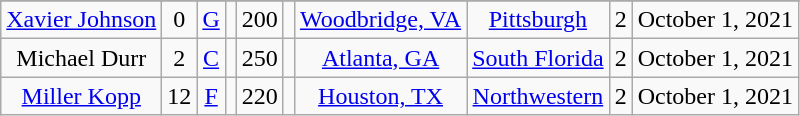<table class="wikitable sortable sortable" style="text-align: center">
<tr align="center">
</tr>
<tr>
<td><a href='#'>Xavier Johnson</a></td>
<td>0</td>
<td><a href='#'>G</a></td>
<td></td>
<td>200</td>
<td></td>
<td><a href='#'>Woodbridge, VA</a></td>
<td><a href='#'>Pittsburgh</a></td>
<td>2</td>
<td>October 1, 2021</td>
</tr>
<tr>
<td>Michael Durr</td>
<td>2</td>
<td><a href='#'>C</a></td>
<td></td>
<td>250</td>
<td></td>
<td><a href='#'>Atlanta, GA</a></td>
<td><a href='#'>South Florida</a></td>
<td>2</td>
<td>October 1, 2021</td>
</tr>
<tr>
<td><a href='#'>Miller Kopp</a></td>
<td>12</td>
<td><a href='#'>F</a></td>
<td></td>
<td>220</td>
<td></td>
<td><a href='#'>Houston, TX</a></td>
<td><a href='#'>Northwestern</a></td>
<td>2</td>
<td>October 1, 2021</td>
</tr>
</table>
